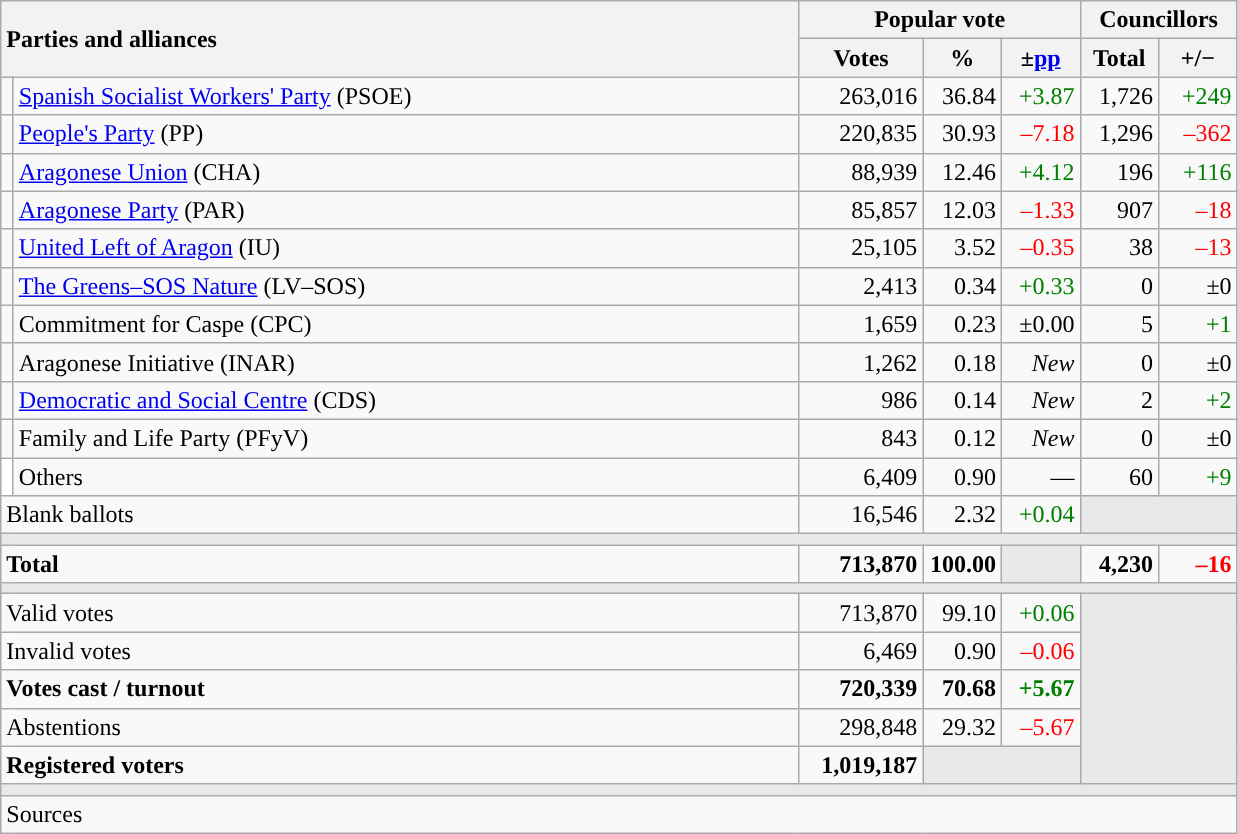<table class="wikitable" style="text-align:right;">
<tr>
<th style="text-align:left;" rowspan="2" colspan="2" width="525">Parties and alliances</th>
<th colspan="3">Popular vote</th>
<th colspan="2">Councillors</th>
</tr>
<tr>
<th width="75">Votes</th>
<th width="45">%</th>
<th width="45">±<a href='#'>pp</a></th>
<th width="45">Total</th>
<th width="45">+/−</th>
</tr>
<tr>
<td width="1" style="color:inherit;background:"></td>
<td align="left"><a href='#'>Spanish Socialist Workers' Party</a> (PSOE)</td>
<td>263,016</td>
<td>36.84</td>
<td style="color:green;">+3.87</td>
<td>1,726</td>
<td style="color:green;">+249</td>
</tr>
<tr>
<td style="color:inherit;background:"></td>
<td align="left"><a href='#'>People's Party</a> (PP)</td>
<td>220,835</td>
<td>30.93</td>
<td style="color:red;">–7.18</td>
<td>1,296</td>
<td style="color:red;">–362</td>
</tr>
<tr>
<td style="color:inherit;background:"></td>
<td align="left"><a href='#'>Aragonese Union</a> (CHA)</td>
<td>88,939</td>
<td>12.46</td>
<td style="color:green;">+4.12</td>
<td>196</td>
<td style="color:green;">+116</td>
</tr>
<tr>
<td style="color:inherit;background:"></td>
<td align="left"><a href='#'>Aragonese Party</a> (PAR)</td>
<td>85,857</td>
<td>12.03</td>
<td style="color:red;">–1.33</td>
<td>907</td>
<td style="color:red;">–18</td>
</tr>
<tr>
<td style="color:inherit;background:"></td>
<td align="left"><a href='#'>United Left of Aragon</a> (IU)</td>
<td>25,105</td>
<td>3.52</td>
<td style="color:red;">–0.35</td>
<td>38</td>
<td style="color:red;">–13</td>
</tr>
<tr>
<td style="color:inherit;background:"></td>
<td align="left"><a href='#'>The Greens–SOS Nature</a> (LV–SOS)</td>
<td>2,413</td>
<td>0.34</td>
<td style="color:green;">+0.33</td>
<td>0</td>
<td>±0</td>
</tr>
<tr>
<td style="color:inherit;background:"></td>
<td align="left">Commitment for Caspe (CPC)</td>
<td>1,659</td>
<td>0.23</td>
<td>±0.00</td>
<td>5</td>
<td style="color:green;">+1</td>
</tr>
<tr>
<td style="color:inherit;background:"></td>
<td align="left">Aragonese Initiative (INAR)</td>
<td>1,262</td>
<td>0.18</td>
<td><em>New</em></td>
<td>0</td>
<td>±0</td>
</tr>
<tr>
<td style="color:inherit;background:"></td>
<td align="left"><a href='#'>Democratic and Social Centre</a> (CDS)</td>
<td>986</td>
<td>0.14</td>
<td><em>New</em></td>
<td>2</td>
<td style="color:green;">+2</td>
</tr>
<tr>
<td style="color:inherit;background:"></td>
<td align="left">Family and Life Party (PFyV)</td>
<td>843</td>
<td>0.12</td>
<td><em>New</em></td>
<td>0</td>
<td>±0</td>
</tr>
<tr>
<td bgcolor="white"></td>
<td align="left">Others</td>
<td>6,409</td>
<td>0.90</td>
<td>—</td>
<td>60</td>
<td style="color:green;">+9</td>
</tr>
<tr>
<td align="left" colspan="2">Blank ballots</td>
<td>16,546</td>
<td>2.32</td>
<td style="color:green;">+0.04</td>
<td bgcolor="#E9E9E9" colspan="2"></td>
</tr>
<tr>
<td colspan="7" bgcolor="#E9E9E9"></td>
</tr>
<tr style="font-weight:bold;">
<td align="left" colspan="2">Total</td>
<td>713,870</td>
<td>100.00</td>
<td bgcolor="#E9E9E9"></td>
<td>4,230</td>
<td style="color:red;">–16</td>
</tr>
<tr>
<td colspan="7" bgcolor="#E9E9E9"></td>
</tr>
<tr>
<td align="left" colspan="2">Valid votes</td>
<td>713,870</td>
<td>99.10</td>
<td style="color:green;">+0.06</td>
<td bgcolor="#E9E9E9" colspan="2" rowspan="5"></td>
</tr>
<tr>
<td align="left" colspan="2">Invalid votes</td>
<td>6,469</td>
<td>0.90</td>
<td style="color:red;">–0.06</td>
</tr>
<tr style="font-weight:bold;">
<td align="left" colspan="2">Votes cast / turnout</td>
<td>720,339</td>
<td>70.68</td>
<td style="color:green;">+5.67</td>
</tr>
<tr>
<td align="left" colspan="2">Abstentions</td>
<td>298,848</td>
<td>29.32</td>
<td style="color:red;">–5.67</td>
</tr>
<tr style="font-weight:bold;">
<td align="left" colspan="2">Registered voters</td>
<td>1,019,187</td>
<td bgcolor="#E9E9E9" colspan="2"></td>
</tr>
<tr>
<td colspan="7" bgcolor="#E9E9E9"></td>
</tr>
<tr>
<td align="left" colspan="7">Sources</td>
</tr>
</table>
